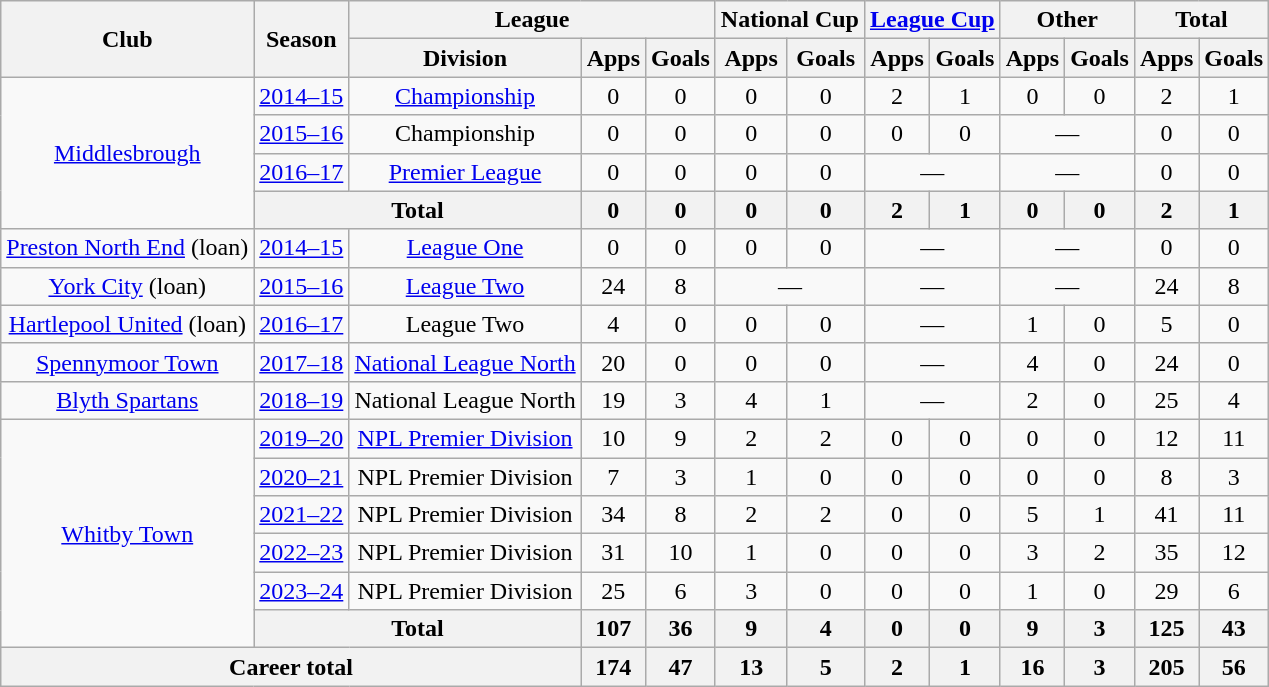<table class=wikitable style="text-align: center">
<tr>
<th rowspan=2>Club</th>
<th rowspan=2>Season</th>
<th colspan=3>League</th>
<th colspan=2>National Cup</th>
<th colspan=2><a href='#'>League Cup</a></th>
<th colspan=2>Other</th>
<th colspan=2>Total</th>
</tr>
<tr>
<th>Division</th>
<th>Apps</th>
<th>Goals</th>
<th>Apps</th>
<th>Goals</th>
<th>Apps</th>
<th>Goals</th>
<th>Apps</th>
<th>Goals</th>
<th>Apps</th>
<th>Goals</th>
</tr>
<tr>
<td rowspan=4><a href='#'>Middlesbrough</a></td>
<td><a href='#'>2014–15</a></td>
<td><a href='#'>Championship</a></td>
<td>0</td>
<td>0</td>
<td>0</td>
<td>0</td>
<td>2</td>
<td>1</td>
<td>0</td>
<td>0</td>
<td>2</td>
<td>1</td>
</tr>
<tr>
<td><a href='#'>2015–16</a></td>
<td>Championship</td>
<td>0</td>
<td>0</td>
<td>0</td>
<td>0</td>
<td>0</td>
<td>0</td>
<td colspan=2>—</td>
<td>0</td>
<td>0</td>
</tr>
<tr>
<td><a href='#'>2016–17</a></td>
<td><a href='#'>Premier League</a></td>
<td>0</td>
<td>0</td>
<td>0</td>
<td>0</td>
<td colspan=2>—</td>
<td colspan=2>—</td>
<td>0</td>
<td>0</td>
</tr>
<tr>
<th colspan=2>Total</th>
<th>0</th>
<th>0</th>
<th>0</th>
<th>0</th>
<th>2</th>
<th>1</th>
<th>0</th>
<th>0</th>
<th>2</th>
<th>1</th>
</tr>
<tr>
<td><a href='#'>Preston North End</a> (loan)</td>
<td><a href='#'>2014–15</a></td>
<td><a href='#'>League One</a></td>
<td>0</td>
<td>0</td>
<td>0</td>
<td>0</td>
<td colspan=2>—</td>
<td colspan=2>—</td>
<td>0</td>
<td>0</td>
</tr>
<tr>
<td><a href='#'>York City</a> (loan)</td>
<td><a href='#'>2015–16</a></td>
<td><a href='#'>League Two</a></td>
<td>24</td>
<td>8</td>
<td colspan=2>—</td>
<td colspan=2>—</td>
<td colspan=2>—</td>
<td>24</td>
<td>8</td>
</tr>
<tr>
<td><a href='#'>Hartlepool United</a> (loan)</td>
<td><a href='#'>2016–17</a></td>
<td>League Two</td>
<td>4</td>
<td>0</td>
<td>0</td>
<td>0</td>
<td colspan=2>—</td>
<td>1</td>
<td>0</td>
<td>5</td>
<td>0</td>
</tr>
<tr>
<td><a href='#'>Spennymoor Town</a></td>
<td><a href='#'>2017–18</a></td>
<td><a href='#'>National League North</a></td>
<td>20</td>
<td>0</td>
<td>0</td>
<td>0</td>
<td colspan=2>—</td>
<td>4</td>
<td>0</td>
<td>24</td>
<td>0</td>
</tr>
<tr>
<td><a href='#'>Blyth Spartans</a></td>
<td><a href='#'>2018–19</a></td>
<td>National League North</td>
<td>19</td>
<td>3</td>
<td>4</td>
<td>1</td>
<td colspan=2>—</td>
<td>2</td>
<td>0</td>
<td>25</td>
<td>4</td>
</tr>
<tr>
<td rowspan=6><a href='#'>Whitby Town</a></td>
<td><a href='#'>2019–20</a></td>
<td><a href='#'>NPL Premier Division</a></td>
<td>10</td>
<td>9</td>
<td>2</td>
<td>2</td>
<td>0</td>
<td>0</td>
<td>0</td>
<td>0</td>
<td>12</td>
<td>11</td>
</tr>
<tr>
<td><a href='#'>2020–21</a></td>
<td>NPL Premier Division</td>
<td>7</td>
<td>3</td>
<td>1</td>
<td>0</td>
<td>0</td>
<td>0</td>
<td>0</td>
<td>0</td>
<td>8</td>
<td>3</td>
</tr>
<tr>
<td><a href='#'>2021–22</a></td>
<td>NPL Premier Division</td>
<td>34</td>
<td>8</td>
<td>2</td>
<td>2</td>
<td>0</td>
<td>0</td>
<td>5</td>
<td>1</td>
<td>41</td>
<td>11</td>
</tr>
<tr>
<td><a href='#'>2022–23</a></td>
<td>NPL Premier Division</td>
<td>31</td>
<td>10</td>
<td>1</td>
<td>0</td>
<td>0</td>
<td>0</td>
<td>3</td>
<td>2</td>
<td>35</td>
<td>12</td>
</tr>
<tr>
<td><a href='#'>2023–24</a></td>
<td>NPL Premier Division</td>
<td>25</td>
<td>6</td>
<td>3</td>
<td>0</td>
<td>0</td>
<td>0</td>
<td>1</td>
<td>0</td>
<td>29</td>
<td>6</td>
</tr>
<tr>
<th colspan=2>Total</th>
<th>107</th>
<th>36</th>
<th>9</th>
<th>4</th>
<th>0</th>
<th>0</th>
<th>9</th>
<th>3</th>
<th>125</th>
<th>43</th>
</tr>
<tr>
<th colspan=3>Career total</th>
<th>174</th>
<th>47</th>
<th>13</th>
<th>5</th>
<th>2</th>
<th>1</th>
<th>16</th>
<th>3</th>
<th>205</th>
<th>56</th>
</tr>
</table>
